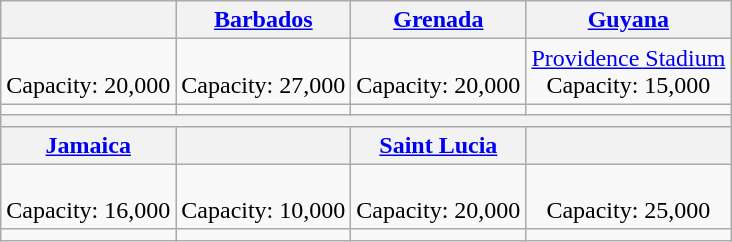<table class="wikitable" style="text-align:center">
<tr>
<th></th>
<th><a href='#'>Barbados</a></th>
<th><a href='#'>Grenada</a></th>
<th><a href='#'>Guyana</a></th>
</tr>
<tr>
<td><br>Capacity: 20,000</td>
<td><br>Capacity: 27,000</td>
<td><br>Capacity: 20,000</td>
<td><a href='#'>Providence Stadium</a><br>Capacity: 15,000</td>
</tr>
<tr>
<td></td>
<td></td>
<td></td>
<td></td>
</tr>
<tr>
<th colspan="4"></th>
</tr>
<tr>
<th><a href='#'>Jamaica</a></th>
<th></th>
<th><a href='#'>Saint Lucia</a></th>
<th></th>
</tr>
<tr>
<td><br>Capacity: 16,000</td>
<td><br>Capacity: 10,000</td>
<td><br>Capacity: 20,000</td>
<td><br>Capacity: 25,000</td>
</tr>
<tr>
<td></td>
<td></td>
<td></td>
<td></td>
</tr>
</table>
